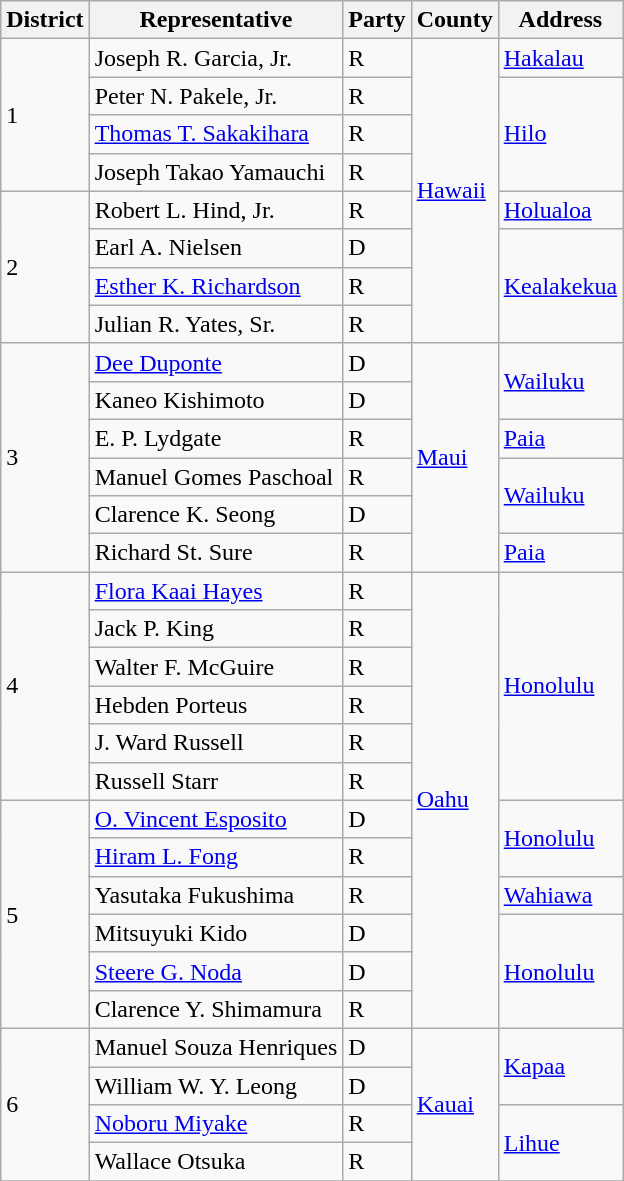<table class= "sortable wikitable">
<tr>
<th>District</th>
<th>Representative</th>
<th>Party</th>
<th>County</th>
<th>Address</th>
</tr>
<tr>
<td rowspan=4>1</td>
<td>Joseph R. Garcia, Jr.</td>
<td>R</td>
<td rowspan=8><a href='#'>Hawaii</a></td>
<td><a href='#'>Hakalau</a></td>
</tr>
<tr>
<td>Peter N. Pakele, Jr.</td>
<td>R</td>
<td rowspan=3><a href='#'>Hilo</a></td>
</tr>
<tr>
<td><a href='#'>Thomas T. Sakakihara</a></td>
<td>R</td>
</tr>
<tr>
<td>Joseph Takao Yamauchi</td>
<td>R</td>
</tr>
<tr>
<td rowspan=4>2</td>
<td>Robert L. Hind, Jr.</td>
<td>R</td>
<td><a href='#'>Holualoa</a></td>
</tr>
<tr>
<td>Earl A. Nielsen</td>
<td>D</td>
<td rowspan=3><a href='#'>Kealakekua</a></td>
</tr>
<tr>
<td><a href='#'>Esther K. Richardson</a></td>
<td>R</td>
</tr>
<tr>
<td>Julian R. Yates, Sr.</td>
<td>R</td>
</tr>
<tr>
<td rowspan=6>3</td>
<td><a href='#'>Dee Duponte</a></td>
<td>D</td>
<td rowspan=6><a href='#'>Maui</a></td>
<td rowspan=2><a href='#'>Wailuku</a></td>
</tr>
<tr>
<td>Kaneo Kishimoto</td>
<td>D</td>
</tr>
<tr>
<td>E. P. Lydgate</td>
<td>R</td>
<td><a href='#'>Paia</a></td>
</tr>
<tr>
<td>Manuel Gomes Paschoal</td>
<td>R</td>
<td rowspan=2><a href='#'>Wailuku</a></td>
</tr>
<tr>
<td>Clarence K. Seong</td>
<td>D</td>
</tr>
<tr>
<td>Richard St. Sure</td>
<td>R</td>
<td><a href='#'>Paia</a></td>
</tr>
<tr>
<td rowspan=6>4</td>
<td><a href='#'>Flora Kaai Hayes</a></td>
<td>R</td>
<td rowspan=12><a href='#'>Oahu</a></td>
<td rowspan=6><a href='#'>Honolulu</a></td>
</tr>
<tr>
<td>Jack P. King</td>
<td>R</td>
</tr>
<tr>
<td>Walter F. McGuire</td>
<td>R</td>
</tr>
<tr>
<td>Hebden Porteus</td>
<td>R</td>
</tr>
<tr>
<td>J. Ward Russell</td>
<td>R</td>
</tr>
<tr>
<td>Russell Starr</td>
<td>R</td>
</tr>
<tr>
<td rowspan=6>5</td>
<td><a href='#'>O. Vincent Esposito</a></td>
<td>D</td>
<td rowspan=2><a href='#'>Honolulu</a></td>
</tr>
<tr>
<td><a href='#'>Hiram L. Fong</a></td>
<td>R</td>
</tr>
<tr>
<td>Yasutaka Fukushima</td>
<td>R</td>
<td><a href='#'>Wahiawa</a></td>
</tr>
<tr>
<td>Mitsuyuki Kido</td>
<td>D</td>
<td rowspan=3><a href='#'>Honolulu</a></td>
</tr>
<tr>
<td><a href='#'>Steere G. Noda</a></td>
<td>D</td>
</tr>
<tr>
<td>Clarence Y. Shimamura</td>
<td>R</td>
</tr>
<tr>
<td rowspan=4>6</td>
<td>Manuel Souza Henriques</td>
<td>D</td>
<td rowspan=4><a href='#'>Kauai</a></td>
<td rowspan=2><a href='#'>Kapaa</a></td>
</tr>
<tr>
<td>William W. Y. Leong</td>
<td>D</td>
</tr>
<tr>
<td><a href='#'>Noboru Miyake</a></td>
<td>R</td>
<td rowspan=2><a href='#'>Lihue</a></td>
</tr>
<tr>
<td>Wallace Otsuka</td>
<td>R</td>
</tr>
<tr>
</tr>
</table>
